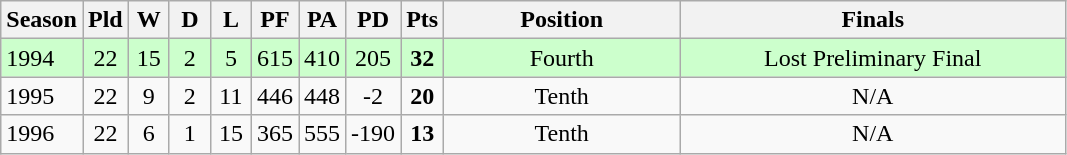<table class="wikitable" style="text-align:center;">
<tr>
<th width=30>Season</th>
<th width=20 abbr="Played">Pld</th>
<th width=20 abbr="Won">W</th>
<th width=20 abbr="Drawn">D</th>
<th width=20 abbr="Lost">L</th>
<th width=20 abbr="Points for">PF</th>
<th width=20 abbr="Points against">PA</th>
<th width=20 abbr="Points difference">PD</th>
<th width=20 abbr="Points">Pts</th>
<th width=150>Position</th>
<th width=250>Finals</th>
</tr>
<tr style="background: #ccffcc;">
<td style="text-align:left;">1994</td>
<td>22</td>
<td>15</td>
<td>2</td>
<td>5</td>
<td>615</td>
<td>410</td>
<td>205</td>
<td><strong>32</strong></td>
<td>Fourth</td>
<td>Lost Preliminary Final</td>
</tr>
<tr>
<td style="text-align:left;">1995</td>
<td>22</td>
<td>9</td>
<td>2</td>
<td>11</td>
<td>446</td>
<td>448</td>
<td>-2</td>
<td><strong>20</strong></td>
<td>Tenth</td>
<td>N/A</td>
</tr>
<tr>
<td style="text-align:left;">1996</td>
<td>22</td>
<td>6</td>
<td>1</td>
<td>15</td>
<td>365</td>
<td>555</td>
<td>-190</td>
<td><strong>13</strong></td>
<td>Tenth</td>
<td>N/A</td>
</tr>
</table>
